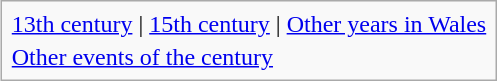<table class="infobox" id="toc">
<tr>
<td align="left"><a href='#'>13th century</a> | <a href='#'>15th century</a> | <a href='#'>Other years in Wales</a></td>
</tr>
<tr>
<td><a href='#'>Other events of the century</a></td>
</tr>
</table>
